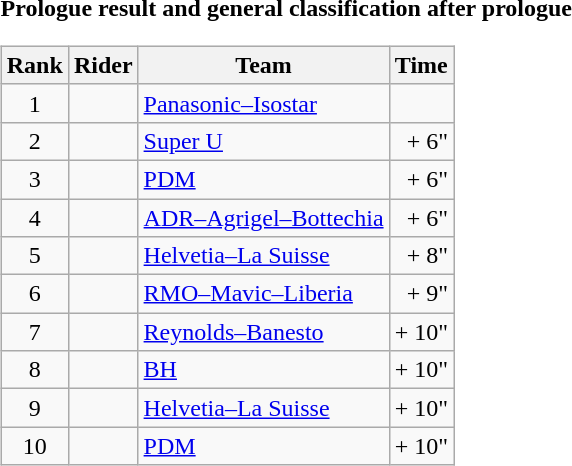<table>
<tr>
<td><strong>Prologue result and general classification after prologue</strong><br><table class="wikitable">
<tr>
<th scope="col">Rank</th>
<th scope="col">Rider</th>
<th scope="col">Team</th>
<th scope="col">Time</th>
</tr>
<tr>
<td style="text-align:center;">1</td>
<td> </td>
<td><a href='#'>Panasonic–Isostar</a></td>
<td style="text-align:right;"></td>
</tr>
<tr>
<td style="text-align:center;">2</td>
<td></td>
<td><a href='#'>Super U</a></td>
<td style="text-align:right;">+ 6"</td>
</tr>
<tr>
<td style="text-align:center;">3</td>
<td></td>
<td><a href='#'>PDM</a></td>
<td style="text-align:right;">+ 6"</td>
</tr>
<tr>
<td style="text-align:center;">4</td>
<td></td>
<td><a href='#'>ADR–Agrigel–Bottechia</a></td>
<td style="text-align:right;">+ 6"</td>
</tr>
<tr>
<td style="text-align:center;">5</td>
<td></td>
<td><a href='#'>Helvetia–La Suisse</a></td>
<td style="text-align:right;">+ 8"</td>
</tr>
<tr>
<td style="text-align:center;">6</td>
<td></td>
<td><a href='#'>RMO–Mavic–Liberia</a></td>
<td style="text-align:right;">+ 9"</td>
</tr>
<tr>
<td style="text-align:center;">7</td>
<td></td>
<td><a href='#'>Reynolds–Banesto</a></td>
<td style="text-align:right;">+ 10"</td>
</tr>
<tr>
<td style="text-align:center;">8</td>
<td></td>
<td><a href='#'>BH</a></td>
<td style="text-align:right;">+ 10"</td>
</tr>
<tr>
<td style="text-align:center;">9</td>
<td></td>
<td><a href='#'>Helvetia–La Suisse</a></td>
<td style="text-align:right;">+ 10"</td>
</tr>
<tr>
<td style="text-align:center;">10</td>
<td></td>
<td><a href='#'>PDM</a></td>
<td style="text-align:right;">+ 10"</td>
</tr>
</table>
</td>
</tr>
</table>
